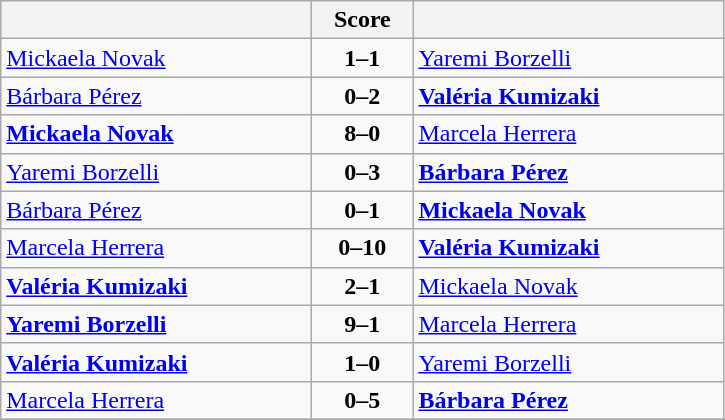<table class="wikitable" style="text-align: center; font-size:100% ">
<tr>
<th align="right" width="200"></th>
<th width="60">Score</th>
<th align="left" width="200"></th>
</tr>
<tr>
<td align=left> <a href='#'>Mickaela Novak</a></td>
<td align=center><strong>1–1</strong></td>
<td align=left> <a href='#'>Yaremi Borzelli</a></td>
</tr>
<tr>
<td align=left> <a href='#'>Bárbara Pérez</a></td>
<td align=center><strong>0–2</strong></td>
<td align=left><strong> <a href='#'>Valéria Kumizaki</a></strong></td>
</tr>
<tr>
<td align=left><strong> <a href='#'>Mickaela Novak</a></strong></td>
<td align=center><strong>8–0</strong></td>
<td align=left> <a href='#'>Marcela Herrera</a></td>
</tr>
<tr>
<td align=left> <a href='#'>Yaremi Borzelli</a></td>
<td align=center><strong>0–3</strong></td>
<td align=left><strong> <a href='#'>Bárbara Pérez</a></strong></td>
</tr>
<tr>
<td align=left> <a href='#'>Bárbara Pérez</a></td>
<td align=center><strong>0–1</strong></td>
<td align=left><strong> <a href='#'>Mickaela Novak</a></strong></td>
</tr>
<tr>
<td align=left> <a href='#'>Marcela Herrera</a></td>
<td align=center><strong>0–10</strong></td>
<td align=left><strong> <a href='#'>Valéria Kumizaki</a></strong></td>
</tr>
<tr>
<td align=left><strong> <a href='#'>Valéria Kumizaki</a></strong></td>
<td align=center><strong>2–1</strong></td>
<td align=left> <a href='#'>Mickaela Novak</a></td>
</tr>
<tr>
<td align=left><strong> <a href='#'>Yaremi Borzelli</a></strong></td>
<td align=center><strong>9–1</strong></td>
<td align=left> <a href='#'>Marcela Herrera</a></td>
</tr>
<tr>
<td align=left><strong> <a href='#'>Valéria Kumizaki</a></strong></td>
<td align=center><strong>1–0</strong></td>
<td align=left> <a href='#'>Yaremi Borzelli</a></td>
</tr>
<tr>
<td align=left> <a href='#'>Marcela Herrera</a></td>
<td align=center><strong>0–5</strong></td>
<td align=left><strong> <a href='#'>Bárbara Pérez</a></strong></td>
</tr>
<tr>
</tr>
</table>
